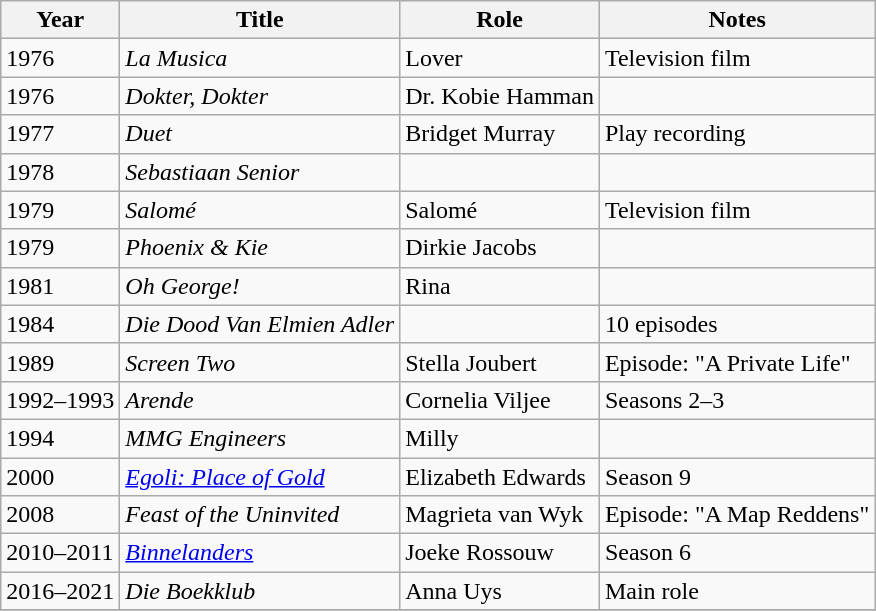<table class="wikitable sortable">
<tr>
<th>Year</th>
<th>Title</th>
<th>Role</th>
<th class="unsortable">Notes</th>
</tr>
<tr>
<td>1976</td>
<td><em>La Musica</em></td>
<td>Lover</td>
<td>Television film</td>
</tr>
<tr>
<td>1976</td>
<td><em>Dokter, Dokter</em></td>
<td>Dr. Kobie Hamman</td>
<td></td>
</tr>
<tr>
<td>1977</td>
<td><em>Duet</em></td>
<td>Bridget Murray</td>
<td>Play recording</td>
</tr>
<tr>
<td>1978</td>
<td><em>Sebastiaan Senior</em></td>
<td></td>
<td></td>
</tr>
<tr>
<td>1979</td>
<td><em>Salomé</em></td>
<td>Salomé</td>
<td>Television film</td>
</tr>
<tr>
<td>1979</td>
<td><em>Phoenix & Kie</em></td>
<td>Dirkie Jacobs</td>
<td></td>
</tr>
<tr>
<td>1981</td>
<td><em>Oh George!</em></td>
<td>Rina</td>
<td></td>
</tr>
<tr>
<td>1984</td>
<td><em>Die Dood Van Elmien Adler</em></td>
<td></td>
<td>10 episodes</td>
</tr>
<tr>
<td>1989</td>
<td><em>Screen Two</em></td>
<td>Stella Joubert</td>
<td>Episode: "A Private Life"</td>
</tr>
<tr>
<td>1992–1993</td>
<td><em>Arende</em></td>
<td>Cornelia Viljee</td>
<td>Seasons 2–3</td>
</tr>
<tr>
<td>1994</td>
<td><em>MMG Engineers</em></td>
<td>Milly</td>
<td></td>
</tr>
<tr>
<td>2000</td>
<td><em><a href='#'>Egoli: Place of Gold</a></em></td>
<td>Elizabeth Edwards</td>
<td>Season 9</td>
</tr>
<tr>
<td>2008</td>
<td><em>Feast of the Uninvited</em></td>
<td>Magrieta van Wyk</td>
<td>Episode: "A Map Reddens"</td>
</tr>
<tr>
<td>2010–2011</td>
<td><em><a href='#'>Binnelanders</a></em></td>
<td>Joeke Rossouw</td>
<td>Season 6</td>
</tr>
<tr>
<td>2016–2021</td>
<td><em>Die Boekklub</em></td>
<td>Anna Uys</td>
<td>Main role</td>
</tr>
<tr>
</tr>
</table>
